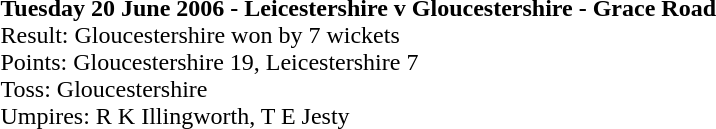<table>
<tr>
<td><strong>Tuesday 20 June 2006 - Leicestershire 	v 	Gloucestershire - Grace Road</strong><br>Result: Gloucestershire won by 7 wickets<br>
Points: Gloucestershire 19, Leicestershire 7<br>Toss: Gloucestershire<br>
Umpires: R K Illingworth, T E Jesty<br></td>
</tr>
</table>
